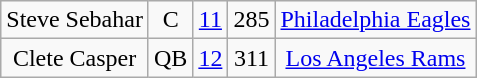<table class=wikitable style="text-align:center">
<tr>
<td>Steve Sebahar</td>
<td>C</td>
<td><a href='#'>11</a></td>
<td>285</td>
<td><a href='#'>Philadelphia Eagles</a></td>
</tr>
<tr>
<td>Clete Casper</td>
<td>QB</td>
<td><a href='#'>12</a></td>
<td>311</td>
<td><a href='#'>Los Angeles Rams</a></td>
</tr>
</table>
